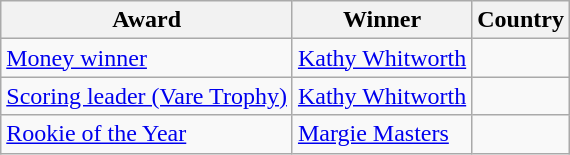<table class="wikitable">
<tr>
<th>Award</th>
<th>Winner</th>
<th>Country</th>
</tr>
<tr>
<td><a href='#'>Money winner</a></td>
<td><a href='#'>Kathy Whitworth</a></td>
<td></td>
</tr>
<tr>
<td><a href='#'>Scoring leader (Vare Trophy)</a></td>
<td><a href='#'>Kathy Whitworth</a></td>
<td></td>
</tr>
<tr>
<td><a href='#'>Rookie of the Year</a></td>
<td><a href='#'>Margie Masters</a></td>
<td></td>
</tr>
</table>
